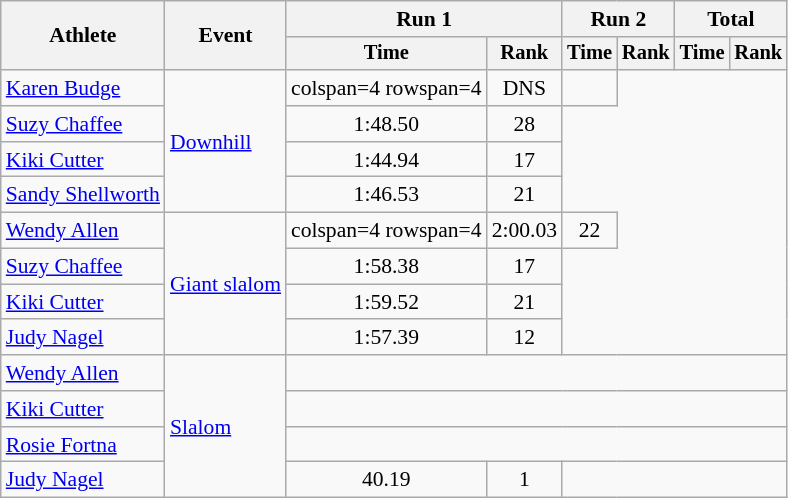<table class=wikitable style="font-size:90%; text-align:center">
<tr>
<th rowspan=2>Athlete</th>
<th rowspan=2>Event</th>
<th colspan=2>Run 1</th>
<th colspan=2>Run 2</th>
<th colspan=2>Total</th>
</tr>
<tr style=font-size:95%>
<th>Time</th>
<th>Rank</th>
<th>Time</th>
<th>Rank</th>
<th>Time</th>
<th>Rank</th>
</tr>
<tr>
<td align=left><a href='#'>Karen Budge</a></td>
<td align=left rowspan=4><a href='#'>Downhill</a></td>
<td>colspan=4 rowspan=4 </td>
<td>DNS</td>
<td></td>
</tr>
<tr>
<td align=left><a href='#'>Suzy Chaffee</a></td>
<td>1:48.50</td>
<td>28</td>
</tr>
<tr>
<td align=left><a href='#'>Kiki Cutter</a></td>
<td>1:44.94</td>
<td>17</td>
</tr>
<tr>
<td align=left><a href='#'>Sandy Shellworth</a></td>
<td>1:46.53</td>
<td>21</td>
</tr>
<tr>
<td align=left><a href='#'>Wendy Allen</a></td>
<td align=left rowspan=4><a href='#'>Giant slalom</a></td>
<td>colspan=4 rowspan=4 </td>
<td>2:00.03</td>
<td>22</td>
</tr>
<tr>
<td align=left><a href='#'>Suzy Chaffee</a></td>
<td>1:58.38</td>
<td>17</td>
</tr>
<tr>
<td align=left><a href='#'>Kiki Cutter</a></td>
<td>1:59.52</td>
<td>21</td>
</tr>
<tr>
<td align=left><a href='#'>Judy Nagel</a></td>
<td>1:57.39</td>
<td>12</td>
</tr>
<tr>
<td align=left><a href='#'>Wendy Allen</a></td>
<td align=left rowspan=4><a href='#'>Slalom</a></td>
<td colspan=6></td>
</tr>
<tr>
<td align=left><a href='#'>Kiki Cutter</a></td>
<td colspan=6></td>
</tr>
<tr>
<td align=left><a href='#'>Rosie Fortna</a></td>
<td colspan=6></td>
</tr>
<tr>
<td align=left><a href='#'>Judy Nagel</a></td>
<td>40.19</td>
<td>1</td>
<td colspan=4></td>
</tr>
</table>
